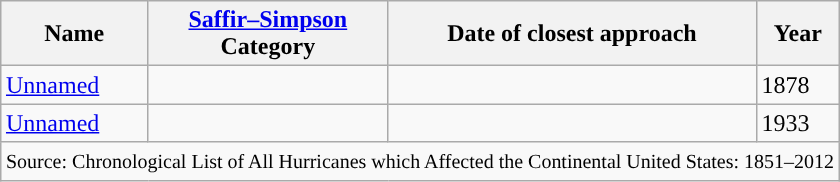<table class = "wikitable" style="margin:1em auto;">
<tr>
<th>Name</th>
<th><a href='#'>Saffir–Simpson</a><br>Category</th>
<th>Date of closest approach</th>
<th>Year</th>
</tr>
<tr>
<td><a href='#'>Unnamed</a></td>
<td></td>
<td></td>
<td>1878</td>
</tr>
<tr>
<td><a href='#'>Unnamed</a></td>
<td></td>
<td></td>
<td>1933</td>
</tr>
<tr>
<td colspan="9"><small>Source: Chronological List of All Hurricanes which Affected the Continental United States: 1851–2012</small></td>
</tr>
</table>
